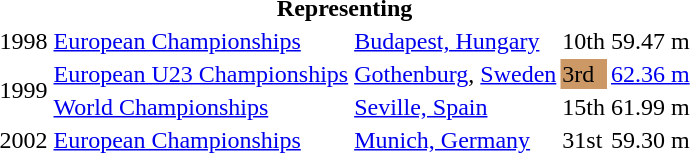<table>
<tr>
<th colspan="5">Representing </th>
</tr>
<tr>
<td>1998</td>
<td><a href='#'>European Championships</a></td>
<td><a href='#'>Budapest, Hungary</a></td>
<td>10th</td>
<td>59.47 m</td>
</tr>
<tr>
<td rowspan=2>1999</td>
<td><a href='#'>European U23 Championships</a></td>
<td><a href='#'>Gothenburg</a>, <a href='#'>Sweden</a></td>
<td bgcolor="cc9966">3rd</td>
<td><a href='#'>62.36 m</a></td>
</tr>
<tr>
<td><a href='#'>World Championships</a></td>
<td><a href='#'>Seville, Spain</a></td>
<td>15th</td>
<td>61.99 m</td>
</tr>
<tr>
<td>2002</td>
<td><a href='#'>European Championships</a></td>
<td><a href='#'>Munich, Germany</a></td>
<td>31st</td>
<td>59.30 m</td>
</tr>
</table>
